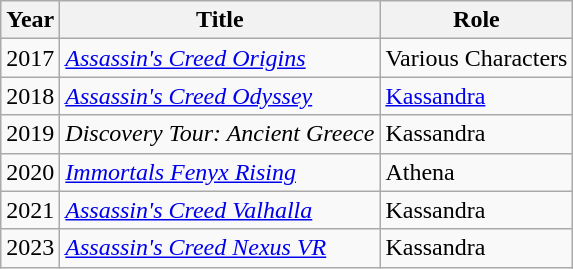<table class="wikitable">
<tr>
<th>Year</th>
<th>Title</th>
<th>Role</th>
</tr>
<tr>
<td>2017</td>
<td><em><a href='#'>Assassin's Creed Origins</a></em></td>
<td>Various Characters</td>
</tr>
<tr>
<td>2018</td>
<td><em><a href='#'>Assassin's Creed Odyssey</a></em></td>
<td><a href='#'>Kassandra</a></td>
</tr>
<tr>
<td>2019</td>
<td><em>Discovery Tour: Ancient Greece</em></td>
<td>Kassandra</td>
</tr>
<tr>
<td>2020</td>
<td><em><a href='#'>Immortals Fenyx Rising</a></em></td>
<td>Athena</td>
</tr>
<tr>
<td>2021</td>
<td><em><a href='#'>Assassin's Creed Valhalla</a></em></td>
<td>Kassandra</td>
</tr>
<tr>
<td>2023</td>
<td><em><a href='#'>Assassin's Creed Nexus VR</a></em></td>
<td>Kassandra</td>
</tr>
</table>
